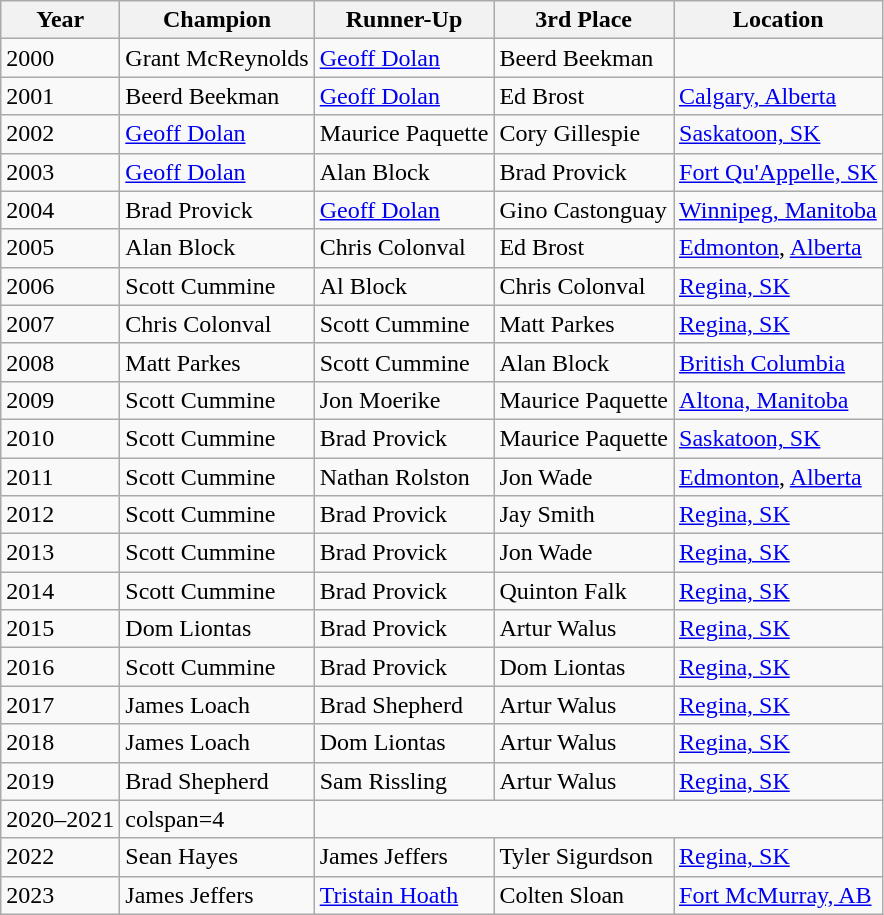<table class="wikitable">
<tr>
<th>Year</th>
<th>Champion</th>
<th>Runner-Up</th>
<th>3rd Place</th>
<th>Location</th>
</tr>
<tr>
<td>2000</td>
<td> Grant McReynolds</td>
<td> <a href='#'>Geoff Dolan</a></td>
<td> Beerd Beekman</td>
</tr>
<tr>
<td>2001</td>
<td> Beerd Beekman</td>
<td> <a href='#'>Geoff Dolan</a></td>
<td> Ed Brost</td>
<td><a href='#'>Calgary, Alberta</a></td>
</tr>
<tr>
<td>2002</td>
<td> <a href='#'>Geoff Dolan</a></td>
<td> Maurice Paquette</td>
<td> Cory Gillespie</td>
<td><a href='#'>Saskatoon, SK</a></td>
</tr>
<tr>
<td>2003</td>
<td> <a href='#'>Geoff Dolan</a></td>
<td> Alan Block</td>
<td> Brad Provick</td>
<td><a href='#'>Fort Qu'Appelle, SK</a></td>
</tr>
<tr>
<td>2004</td>
<td> Brad Provick</td>
<td> <a href='#'>Geoff Dolan</a></td>
<td> Gino Castonguay</td>
<td><a href='#'>Winnipeg, Manitoba</a></td>
</tr>
<tr>
<td>2005</td>
<td> Alan Block</td>
<td> Chris Colonval</td>
<td> Ed Brost</td>
<td><a href='#'>Edmonton</a>, <a href='#'>Alberta</a></td>
</tr>
<tr>
<td>2006</td>
<td> Scott Cummine</td>
<td> Al Block</td>
<td> Chris Colonval</td>
<td><a href='#'>Regina, SK</a></td>
</tr>
<tr>
<td>2007</td>
<td> Chris Colonval</td>
<td> Scott Cummine</td>
<td> Matt Parkes</td>
<td><a href='#'>Regina, SK</a></td>
</tr>
<tr>
<td>2008</td>
<td> Matt Parkes</td>
<td> Scott Cummine</td>
<td> Alan Block</td>
<td><a href='#'>British Columbia</a></td>
</tr>
<tr>
<td>2009</td>
<td> Scott Cummine</td>
<td> Jon Moerike</td>
<td> Maurice Paquette</td>
<td><a href='#'>Altona, Manitoba</a></td>
</tr>
<tr>
<td>2010</td>
<td> Scott Cummine</td>
<td> Brad Provick</td>
<td> Maurice Paquette</td>
<td><a href='#'>Saskatoon, SK</a></td>
</tr>
<tr>
<td>2011</td>
<td> Scott Cummine</td>
<td> Nathan Rolston</td>
<td> Jon Wade</td>
<td><a href='#'>Edmonton</a>, <a href='#'>Alberta</a></td>
</tr>
<tr>
<td>2012</td>
<td> Scott Cummine</td>
<td> Brad Provick</td>
<td> Jay Smith</td>
<td><a href='#'>Regina, SK</a></td>
</tr>
<tr>
<td>2013</td>
<td> Scott Cummine</td>
<td> Brad Provick</td>
<td> Jon Wade</td>
<td><a href='#'>Regina, SK</a></td>
</tr>
<tr>
<td>2014</td>
<td> Scott Cummine</td>
<td> Brad Provick</td>
<td> Quinton Falk</td>
<td><a href='#'>Regina, SK</a></td>
</tr>
<tr>
<td>2015</td>
<td> Dom Liontas</td>
<td> Brad Provick</td>
<td> Artur Walus</td>
<td><a href='#'>Regina, SK</a></td>
</tr>
<tr>
<td>2016</td>
<td> Scott Cummine</td>
<td> Brad Provick</td>
<td> Dom Liontas</td>
<td><a href='#'>Regina, SK</a></td>
</tr>
<tr>
<td>2017</td>
<td> James Loach</td>
<td> Brad Shepherd</td>
<td> Artur Walus</td>
<td><a href='#'>Regina, SK</a></td>
</tr>
<tr>
<td>2018</td>
<td> James Loach</td>
<td> Dom Liontas</td>
<td> Artur Walus</td>
<td><a href='#'>Regina, SK</a></td>
</tr>
<tr>
<td>2019</td>
<td> Brad Shepherd</td>
<td> Sam Rissling</td>
<td> Artur Walus</td>
<td><a href='#'>Regina, SK</a></td>
</tr>
<tr>
<td>2020–2021</td>
<td>colspan=4 </td>
</tr>
<tr>
<td>2022</td>
<td> Sean Hayes</td>
<td> James Jeffers</td>
<td> Tyler Sigurdson</td>
<td><a href='#'>Regina, SK</a></td>
</tr>
<tr>
<td>2023</td>
<td> James Jeffers</td>
<td> <a href='#'>Tristain Hoath</a></td>
<td> Colten Sloan</td>
<td><a href='#'>Fort McMurray, AB</a></td>
</tr>
</table>
